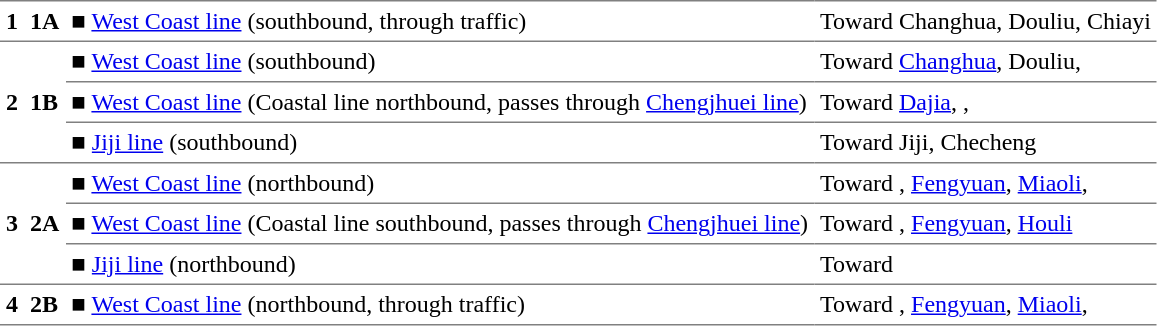<table table border=0 cellspacing=0 cellpadding=4>
<tr>
<td style="border-top:solid 1px gray; border-bottom:solid 1px gray;"><strong>1</strong></td>
<td style="border-top:solid 1px gray; border-bottom:solid 1px gray;"><strong>1A</strong></td>
<td style="border-top:solid 1px gray; border-bottom:solid 1px gray;"><span>■</span> <a href='#'>West Coast line</a> (southbound, through traffic)</td>
<td style="border-top:solid 1px gray; border-bottom:solid 1px gray;">Toward Changhua, Douliu, Chiayi</td>
</tr>
<tr>
<td style="border-bottom:solid 1px gray;" rowspan=3><strong>2</strong></td>
<td style="border-bottom:solid 1px gray;" rowspan=3><strong>1B</strong></td>
<td style="border-bottom:solid 1px gray;"><span>■</span> <a href='#'>West Coast line</a> (southbound)</td>
<td style="border-bottom:solid 1px gray;">Toward <a href='#'>Changhua</a>, Douliu, </td>
</tr>
<tr>
<td style="border-bottom:solid 1px gray;"><span>■</span> <a href='#'>West Coast line</a> (Coastal line northbound, passes through <a href='#'>Chengjhuei line</a>)</td>
<td style="border-bottom:solid 1px gray;">Toward <a href='#'>Dajia</a>, , </td>
</tr>
<tr>
<td style="border-bottom:solid 1px gray;"><span>■</span> <a href='#'>Jiji line</a> (southbound)</td>
<td style="border-bottom:solid 1px gray;">Toward Jiji, Checheng</td>
</tr>
<tr>
<td style="border-bottom:solid 1px gray;" rowspan=3><strong>3</strong></td>
<td style="border-bottom:solid 1px gray;" rowspan=3><strong>2A</strong></td>
<td style="border-bottom:solid 1px gray;"><span>■</span> <a href='#'>West Coast line</a> (northbound)</td>
<td style="border-bottom:solid 1px gray;">Toward , <a href='#'>Fengyuan</a>, <a href='#'>Miaoli</a>, </td>
</tr>
<tr>
<td style="border-bottom:solid 1px gray;"><span>■</span> <a href='#'>West Coast line</a> (Coastal line southbound, passes through <a href='#'>Chengjhuei line</a>)</td>
<td style="border-bottom:solid 1px gray;">Toward , <a href='#'>Fengyuan</a>, <a href='#'>Houli</a></td>
</tr>
<tr>
<td style="border-bottom:solid 1px gray;"><span>■</span> <a href='#'>Jiji line</a> (northbound)</td>
<td style="border-bottom:solid 1px gray;">Toward </td>
</tr>
<tr>
<td style="border-bottom:solid 1px gray;"><strong>4</strong></td>
<td style="border-bottom:solid 1px gray;"><strong>2B</strong></td>
<td style="border-bottom:solid 1px gray;"><span>■</span> <a href='#'>West Coast line</a> (northbound, through traffic)</td>
<td style="border-bottom:solid 1px gray;">Toward , <a href='#'>Fengyuan</a>, <a href='#'>Miaoli</a>, </td>
</tr>
<tr>
</tr>
</table>
